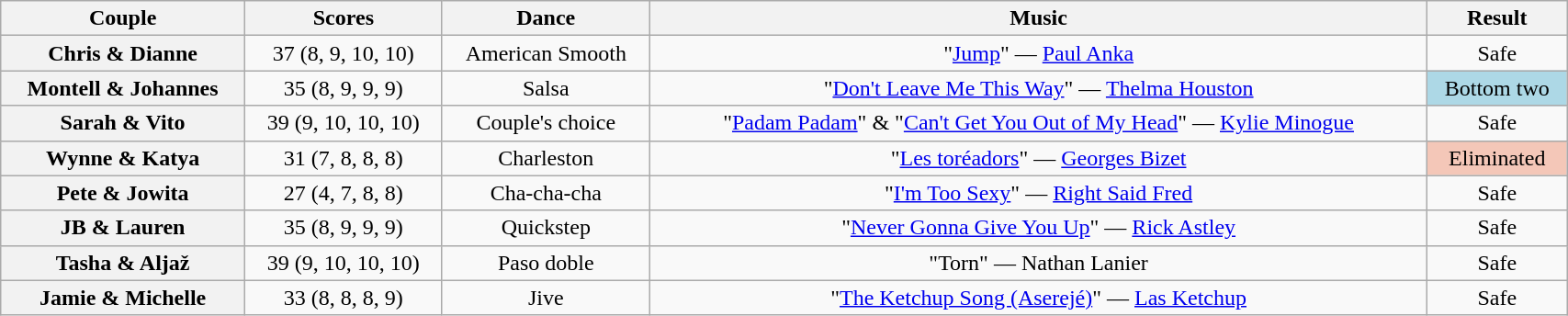<table class="wikitable sortable" style="text-align:center; width: 90%">
<tr>
<th scope="col">Couple</th>
<th scope="col">Scores</th>
<th class="unsortable" scope="col">Dance</th>
<th class="unsortable" scope="col">Music</th>
<th class="unsortable" scope="col">Result</th>
</tr>
<tr>
<th scope="row">Chris & Dianne</th>
<td>37 (8, 9, 10, 10)</td>
<td>American Smooth</td>
<td>"<a href='#'>Jump</a>" — <a href='#'>Paul Anka</a></td>
<td>Safe</td>
</tr>
<tr>
<th scope="row">Montell & Johannes</th>
<td>35 (8, 9, 9, 9)</td>
<td>Salsa</td>
<td>"<a href='#'>Don't Leave Me This Way</a>" — <a href='#'>Thelma Houston</a></td>
<td bgcolor=lightblue>Bottom two</td>
</tr>
<tr>
<th scope="row">Sarah & Vito</th>
<td>39 (9, 10, 10, 10)</td>
<td>Couple's choice</td>
<td>"<a href='#'>Padam Padam</a>" & "<a href='#'>Can't Get You Out of My Head</a>" — <a href='#'>Kylie Minogue</a></td>
<td>Safe</td>
</tr>
<tr>
<th scope="row">Wynne & Katya</th>
<td>31 (7, 8, 8, 8)</td>
<td>Charleston</td>
<td>"<a href='#'>Les toréadors</a>" — <a href='#'>Georges Bizet</a></td>
<td bgcolor=#f4c7b8>Eliminated</td>
</tr>
<tr>
<th scope="row">Pete & Jowita</th>
<td>27 (4, 7, 8, 8)</td>
<td>Cha-cha-cha</td>
<td>"<a href='#'>I'm Too Sexy</a>" — <a href='#'>Right Said Fred</a></td>
<td>Safe</td>
</tr>
<tr>
<th scope="row">JB & Lauren</th>
<td>35 (8, 9, 9, 9)</td>
<td>Quickstep</td>
<td>"<a href='#'>Never Gonna Give You Up</a>" — <a href='#'>Rick Astley</a></td>
<td>Safe</td>
</tr>
<tr>
<th scope="row">Tasha & Aljaž</th>
<td>39 (9, 10, 10, 10)</td>
<td>Paso doble</td>
<td>"Torn" — Nathan Lanier</td>
<td>Safe</td>
</tr>
<tr>
<th scope="row">Jamie & Michelle</th>
<td>33 (8, 8, 8, 9)</td>
<td>Jive</td>
<td>"<a href='#'>The Ketchup Song (Aserejé)</a>" — <a href='#'>Las Ketchup</a></td>
<td>Safe</td>
</tr>
</table>
